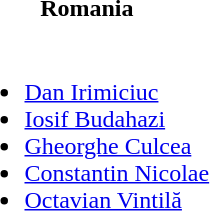<table>
<tr>
<th>Romania</th>
</tr>
<tr>
<td><br><ul><li><a href='#'>Dan Irimiciuc</a></li><li><a href='#'>Iosif Budahazi</a></li><li><a href='#'>Gheorghe Culcea</a></li><li><a href='#'>Constantin Nicolae</a></li><li><a href='#'>Octavian Vintilă</a></li></ul></td>
</tr>
</table>
